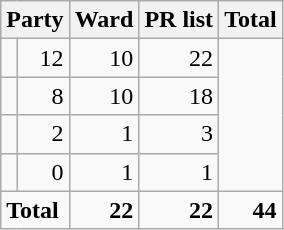<table class=wikitable style="text-align:right">
<tr>
<th colspan=2>Party</th>
<th>Ward</th>
<th>PR list</th>
<th>Total</th>
</tr>
<tr>
<td></td>
<td>12</td>
<td>10</td>
<td>22</td>
</tr>
<tr>
<td></td>
<td>8</td>
<td>10</td>
<td>18</td>
</tr>
<tr>
<td></td>
<td>2</td>
<td>1</td>
<td>3</td>
</tr>
<tr>
<td></td>
<td>0</td>
<td>1</td>
<td>1</td>
</tr>
<tr>
<td colspan="2" style="text-align:left"><strong>Total</strong></td>
<td><strong>22</strong></td>
<td><strong>22</strong></td>
<td><strong>44</strong></td>
</tr>
</table>
